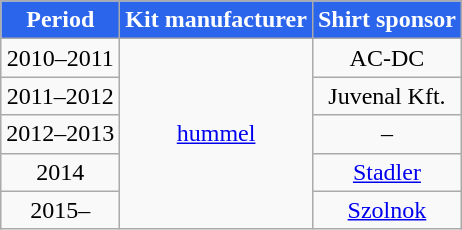<table class="wikitable" style="text-align:center;margin-left:1em">
<tr>
<th style="color:#FFFFFF; background:#2B65EC">Period</th>
<th style="color:#FFFFFF; background:#2B65EC">Kit manufacturer</th>
<th style="color:#FFFFFF; background:#2B65EC">Shirt sponsor</th>
</tr>
<tr>
<td>2010–2011</td>
<td rowspan=5><a href='#'>hummel</a></td>
<td>AC-DC</td>
</tr>
<tr>
<td>2011–2012</td>
<td>Juvenal Kft.</td>
</tr>
<tr>
<td>2012–2013</td>
<td>–</td>
</tr>
<tr>
<td>2014</td>
<td><a href='#'>Stadler</a></td>
</tr>
<tr>
<td>2015–</td>
<td><a href='#'>Szolnok</a></td>
</tr>
</table>
